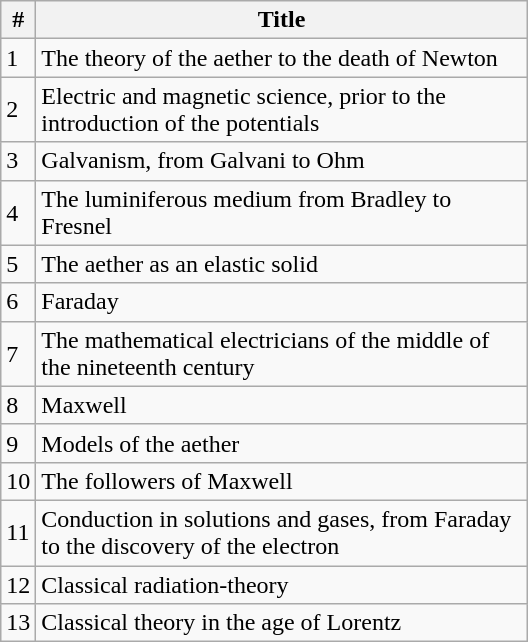<table class="wikitable" style="float: right; width: 22em; margin-left: 1em">
<tr>
<th scope="col">#</th>
<th scope="col">Title</th>
</tr>
<tr>
<td>1</td>
<td>The theory of the aether to the death of Newton</td>
</tr>
<tr>
<td>2</td>
<td>Electric and magnetic science, prior to the introduction of the potentials</td>
</tr>
<tr>
<td>3</td>
<td>Galvanism, from Galvani to Ohm</td>
</tr>
<tr>
<td>4</td>
<td>The luminiferous medium from Bradley to Fresnel</td>
</tr>
<tr>
<td>5</td>
<td>The aether as an elastic solid</td>
</tr>
<tr>
<td>6</td>
<td>Faraday</td>
</tr>
<tr>
<td>7</td>
<td>The mathematical electricians of the middle of the nineteenth century</td>
</tr>
<tr>
<td>8</td>
<td>Maxwell</td>
</tr>
<tr>
<td>9</td>
<td>Models of the aether</td>
</tr>
<tr>
<td>10</td>
<td>The followers of Maxwell</td>
</tr>
<tr>
<td>11</td>
<td>Conduction in solutions and gases, from Faraday to the discovery of the electron</td>
</tr>
<tr>
<td>12</td>
<td>Classical radiation-theory</td>
</tr>
<tr>
<td>13</td>
<td>Classical theory in the age of Lorentz</td>
</tr>
</table>
